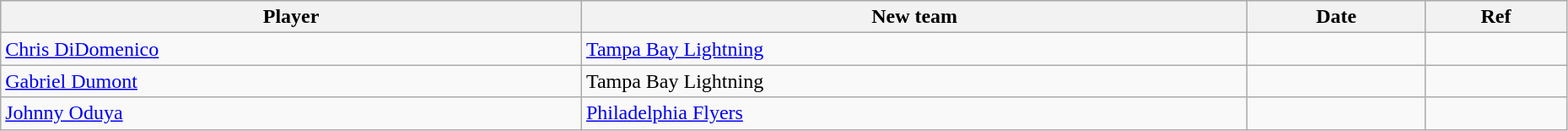<table class="wikitable" style="width:98%;">
<tr style="background:#ddd;">
<th>Player</th>
<th>New team</th>
<th>Date</th>
<th>Ref</th>
</tr>
<tr>
<td><a href='#'>Chris DiDomenico</a></td>
<td><a href='#'>Tampa Bay Lightning</a></td>
<td></td>
<td></td>
</tr>
<tr>
<td><a href='#'>Gabriel Dumont</a></td>
<td>Tampa Bay Lightning</td>
<td></td>
<td></td>
</tr>
<tr>
<td><a href='#'>Johnny Oduya</a></td>
<td><a href='#'>Philadelphia Flyers</a></td>
<td></td>
<td></td>
</tr>
</table>
